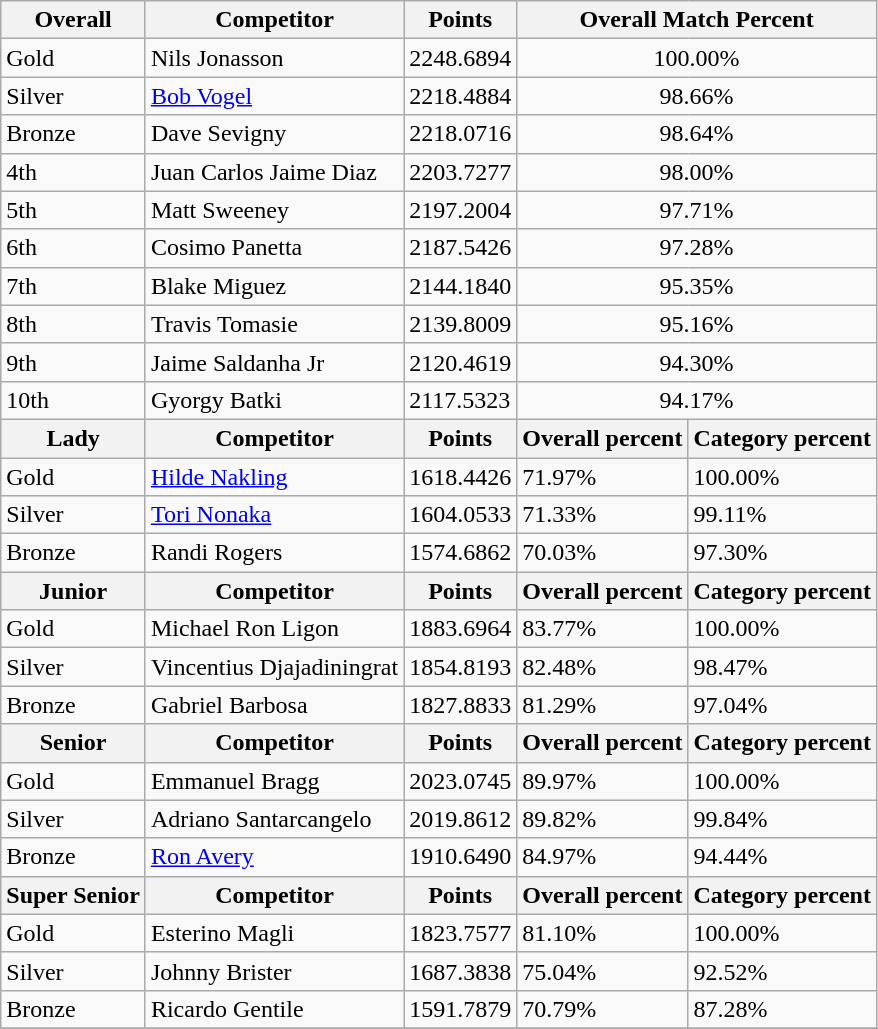<table class="wikitable sortable" style="text-align: left;">
<tr>
<th>Overall</th>
<th>Competitor</th>
<th>Points</th>
<th colspan="2">Overall Match Percent</th>
</tr>
<tr>
<td> Gold</td>
<td>Nils Jonasson</td>
<td>2248.6894</td>
<td colspan="2" style="text-align: center;">100.00%</td>
</tr>
<tr>
<td> Silver</td>
<td><a href='#'>Bob Vogel</a></td>
<td>2218.4884</td>
<td colspan="2" style="text-align: center;">98.66%</td>
</tr>
<tr>
<td> Bronze</td>
<td>Dave Sevigny</td>
<td>2218.0716</td>
<td colspan="2" style="text-align: center;">98.64%</td>
</tr>
<tr>
<td>4th</td>
<td>Juan Carlos Jaime Diaz</td>
<td>2203.7277</td>
<td colspan="2" style="text-align: center;">98.00%</td>
</tr>
<tr>
<td>5th</td>
<td>Matt Sweeney</td>
<td>2197.2004</td>
<td colspan="2" style="text-align: center;">97.71%</td>
</tr>
<tr>
<td>6th</td>
<td>Cosimo Panetta</td>
<td>2187.5426</td>
<td colspan="2" style="text-align: center;">97.28%</td>
</tr>
<tr>
<td>7th</td>
<td>Blake Miguez</td>
<td>2144.1840</td>
<td colspan="2" style="text-align: center;">95.35%</td>
</tr>
<tr>
<td>8th</td>
<td>Travis Tomasie</td>
<td>2139.8009</td>
<td colspan="2" style="text-align: center;">95.16%</td>
</tr>
<tr>
<td>9th</td>
<td>Jaime Saldanha Jr</td>
<td>2120.4619</td>
<td colspan="2" style="text-align: center;">94.30%</td>
</tr>
<tr>
<td>10th</td>
<td>Gyorgy Batki</td>
<td>2117.5323</td>
<td colspan="2" style="text-align: center;">94.17%</td>
</tr>
<tr>
<th>Lady</th>
<th>Competitor</th>
<th>Points</th>
<th>Overall percent</th>
<th>Category percent</th>
</tr>
<tr>
<td> Gold</td>
<td><a href='#'>Hilde Nakling</a></td>
<td>1618.4426</td>
<td>71.97%</td>
<td>100.00%</td>
</tr>
<tr>
<td> Silver</td>
<td><a href='#'>Tori Nonaka</a></td>
<td>1604.0533</td>
<td>71.33%</td>
<td>99.11%</td>
</tr>
<tr>
<td> Bronze</td>
<td>Randi Rogers</td>
<td>1574.6862</td>
<td>70.03%</td>
<td>97.30%</td>
</tr>
<tr>
<th>Junior</th>
<th>Competitor</th>
<th>Points</th>
<th>Overall percent</th>
<th>Category percent</th>
</tr>
<tr>
<td> Gold</td>
<td>Michael Ron Ligon</td>
<td>1883.6964</td>
<td>83.77%</td>
<td>100.00%</td>
</tr>
<tr>
<td> Silver</td>
<td>Vincentius Djajadiningrat</td>
<td>1854.8193</td>
<td>82.48%</td>
<td>98.47%</td>
</tr>
<tr>
<td> Bronze</td>
<td>Gabriel Barbosa</td>
<td>1827.8833</td>
<td>81.29%</td>
<td>97.04%</td>
</tr>
<tr>
<th>Senior</th>
<th>Competitor</th>
<th>Points</th>
<th>Overall percent</th>
<th>Category percent</th>
</tr>
<tr>
<td> Gold</td>
<td>Emmanuel Bragg</td>
<td>2023.0745</td>
<td>89.97%</td>
<td>100.00%</td>
</tr>
<tr>
<td> Silver</td>
<td>Adriano Santarcangelo</td>
<td>2019.8612</td>
<td>89.82%</td>
<td>99.84%</td>
</tr>
<tr>
<td> Bronze</td>
<td><a href='#'>Ron Avery</a></td>
<td>1910.6490</td>
<td>84.97%</td>
<td>94.44%</td>
</tr>
<tr>
<th>Super Senior</th>
<th>Competitor</th>
<th>Points</th>
<th>Overall percent</th>
<th>Category percent</th>
</tr>
<tr>
<td> Gold</td>
<td>Esterino Magli</td>
<td>1823.7577</td>
<td>81.10%</td>
<td>100.00%</td>
</tr>
<tr>
<td> Silver</td>
<td>Johnny Brister</td>
<td>1687.3838</td>
<td>75.04%</td>
<td>92.52%</td>
</tr>
<tr>
<td> Bronze</td>
<td>Ricardo Gentile</td>
<td>1591.7879</td>
<td>70.79%</td>
<td>87.28%</td>
</tr>
<tr>
</tr>
</table>
